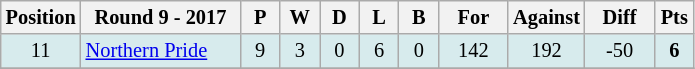<table class="wikitable" style="text-align:center; font-size:85%;">
<tr>
<th width=40 abbr="Position">Position</th>
<th width=100>Round 9 - 2017</th>
<th width=20 abbr="Played">P</th>
<th width=20 abbr="Won">W</th>
<th width=20 abbr="Drawn">D</th>
<th width=20 abbr="Lost">L</th>
<th width=20 abbr="Bye">B</th>
<th width=40 abbr="Points for">For</th>
<th width=40 abbr="Points against">Against</th>
<th width=40 abbr="Points difference">Diff</th>
<th width=20 abbr="Points">Pts</th>
</tr>
<tr style="background: #d7ebed;">
<td>11</td>
<td style="text-align:left;"> <a href='#'>Northern Pride</a></td>
<td>9</td>
<td>3</td>
<td>0</td>
<td>6</td>
<td>0</td>
<td>142</td>
<td>192</td>
<td>-50</td>
<td><strong>6</strong></td>
</tr>
<tr>
</tr>
</table>
